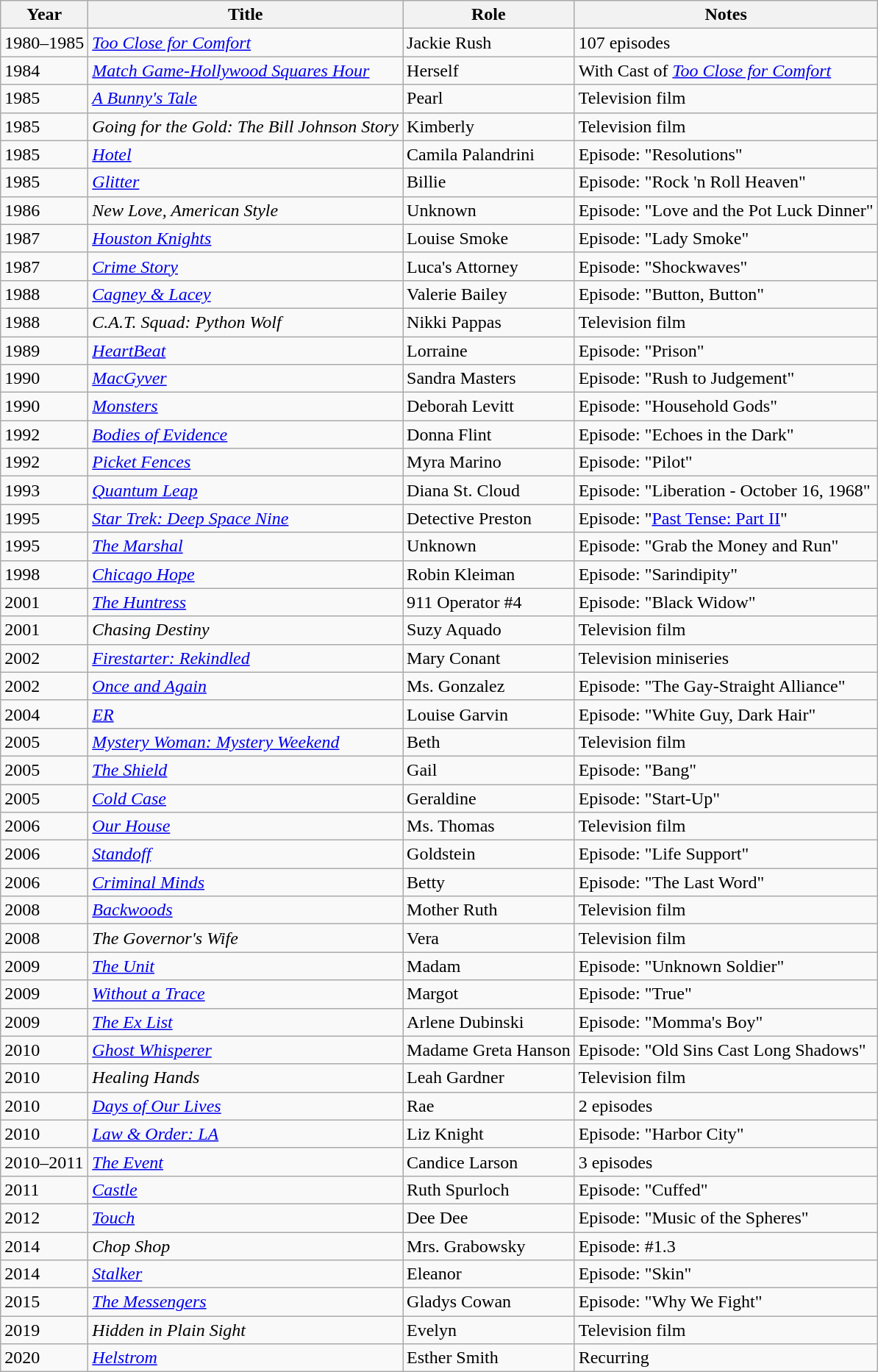<table class="wikitable sortable">
<tr>
<th>Year</th>
<th>Title</th>
<th>Role</th>
<th class="unsortable">Notes</th>
</tr>
<tr>
<td>1980–1985</td>
<td><em><a href='#'>Too Close for Comfort</a></em></td>
<td>Jackie Rush</td>
<td>107 episodes</td>
</tr>
<tr>
<td>1984</td>
<td><em><a href='#'>Match Game-Hollywood Squares Hour</a></em></td>
<td>Herself</td>
<td>With Cast of <em><a href='#'>Too Close for Comfort</a></em></td>
</tr>
<tr>
<td>1985</td>
<td><em><a href='#'>A Bunny's Tale</a></em></td>
<td>Pearl</td>
<td>Television film</td>
</tr>
<tr>
<td>1985</td>
<td><em>Going for the Gold: The Bill Johnson Story</em></td>
<td>Kimberly</td>
<td>Television film</td>
</tr>
<tr>
<td>1985</td>
<td><em><a href='#'>Hotel</a></em></td>
<td>Camila Palandrini</td>
<td>Episode: "Resolutions"</td>
</tr>
<tr>
<td>1985</td>
<td><em><a href='#'>Glitter</a></em></td>
<td>Billie</td>
<td>Episode: "Rock 'n Roll Heaven"</td>
</tr>
<tr>
<td>1986</td>
<td><em>New Love, American Style</em></td>
<td>Unknown</td>
<td>Episode: "Love and the Pot Luck Dinner"</td>
</tr>
<tr>
<td>1987</td>
<td><em><a href='#'>Houston Knights</a></em></td>
<td>Louise Smoke</td>
<td>Episode: "Lady Smoke"</td>
</tr>
<tr>
<td>1987</td>
<td><em><a href='#'>Crime Story</a></em></td>
<td>Luca's Attorney</td>
<td>Episode: "Shockwaves"</td>
</tr>
<tr>
<td>1988</td>
<td><em><a href='#'>Cagney & Lacey</a></em></td>
<td>Valerie Bailey</td>
<td>Episode: "Button, Button"</td>
</tr>
<tr>
<td>1988</td>
<td><em>C.A.T. Squad: Python Wolf</em></td>
<td>Nikki Pappas</td>
<td>Television film</td>
</tr>
<tr>
<td>1989</td>
<td><em><a href='#'>HeartBeat</a></em></td>
<td>Lorraine</td>
<td>Episode: "Prison"</td>
</tr>
<tr>
<td>1990</td>
<td><em><a href='#'>MacGyver</a></em></td>
<td>Sandra Masters</td>
<td>Episode: "Rush to Judgement"</td>
</tr>
<tr>
<td>1990</td>
<td><em><a href='#'>Monsters</a></em></td>
<td>Deborah Levitt</td>
<td>Episode: "Household Gods"</td>
</tr>
<tr>
<td>1992</td>
<td><em><a href='#'>Bodies of Evidence</a></em></td>
<td>Donna Flint</td>
<td>Episode: "Echoes in the Dark"</td>
</tr>
<tr>
<td>1992</td>
<td><em><a href='#'>Picket Fences</a></em></td>
<td>Myra Marino</td>
<td>Episode: "Pilot"</td>
</tr>
<tr>
<td>1993</td>
<td><em><a href='#'>Quantum Leap</a></em></td>
<td>Diana St. Cloud</td>
<td>Episode: "Liberation - October 16, 1968"</td>
</tr>
<tr>
<td>1995</td>
<td><em><a href='#'>Star Trek: Deep Space Nine</a></em></td>
<td>Detective Preston</td>
<td>Episode: "<a href='#'>Past Tense: Part II</a>"</td>
</tr>
<tr>
<td>1995</td>
<td><em><a href='#'>The Marshal</a></em></td>
<td>Unknown</td>
<td>Episode: "Grab the Money and Run"</td>
</tr>
<tr>
<td>1998</td>
<td><em><a href='#'>Chicago Hope</a></em></td>
<td>Robin Kleiman</td>
<td>Episode: "Sarindipity"</td>
</tr>
<tr>
<td>2001</td>
<td><em><a href='#'>The Huntress</a></em></td>
<td>911 Operator #4</td>
<td>Episode: "Black Widow"</td>
</tr>
<tr>
<td>2001</td>
<td><em>Chasing Destiny</em></td>
<td>Suzy Aquado</td>
<td>Television film</td>
</tr>
<tr>
<td>2002</td>
<td><em><a href='#'>Firestarter: Rekindled</a></em></td>
<td>Mary Conant</td>
<td>Television miniseries</td>
</tr>
<tr>
<td>2002</td>
<td><em><a href='#'>Once and Again</a></em></td>
<td>Ms. Gonzalez</td>
<td>Episode: "The Gay-Straight Alliance"</td>
</tr>
<tr>
<td>2004</td>
<td><em><a href='#'>ER</a></em></td>
<td>Louise Garvin</td>
<td>Episode: "White Guy, Dark Hair"</td>
</tr>
<tr>
<td>2005</td>
<td><em><a href='#'>Mystery Woman: Mystery Weekend</a></em></td>
<td>Beth</td>
<td>Television film</td>
</tr>
<tr>
<td>2005</td>
<td><em><a href='#'>The Shield</a></em></td>
<td>Gail</td>
<td>Episode: "Bang"</td>
</tr>
<tr>
<td>2005</td>
<td><em><a href='#'>Cold Case</a></em></td>
<td>Geraldine</td>
<td>Episode: "Start-Up"</td>
</tr>
<tr>
<td>2006</td>
<td><em><a href='#'>Our House</a></em></td>
<td>Ms. Thomas</td>
<td>Television film</td>
</tr>
<tr>
<td>2006</td>
<td><em><a href='#'>Standoff</a></em></td>
<td>Goldstein</td>
<td>Episode: "Life Support"</td>
</tr>
<tr>
<td>2006</td>
<td><em><a href='#'>Criminal Minds</a></em></td>
<td>Betty</td>
<td>Episode: "The Last Word"</td>
</tr>
<tr>
<td>2008</td>
<td><em><a href='#'>Backwoods</a></em></td>
<td>Mother Ruth</td>
<td>Television film</td>
</tr>
<tr>
<td>2008</td>
<td><em>The Governor's Wife</em></td>
<td>Vera</td>
<td>Television film</td>
</tr>
<tr>
<td>2009</td>
<td><em><a href='#'>The Unit</a></em></td>
<td>Madam</td>
<td>Episode: "Unknown Soldier"</td>
</tr>
<tr>
<td>2009</td>
<td><em><a href='#'>Without a Trace</a></em></td>
<td>Margot</td>
<td>Episode: "True"</td>
</tr>
<tr>
<td>2009</td>
<td><em><a href='#'>The Ex List</a></em></td>
<td>Arlene Dubinski</td>
<td>Episode: "Momma's Boy"</td>
</tr>
<tr>
<td>2010</td>
<td><em><a href='#'>Ghost Whisperer</a></em></td>
<td>Madame Greta Hanson</td>
<td>Episode: "Old Sins Cast Long Shadows"</td>
</tr>
<tr>
<td>2010</td>
<td><em>Healing Hands</em></td>
<td>Leah Gardner</td>
<td>Television film</td>
</tr>
<tr>
<td>2010</td>
<td><em><a href='#'>Days of Our Lives</a></em></td>
<td>Rae</td>
<td>2 episodes</td>
</tr>
<tr>
<td>2010</td>
<td><em><a href='#'>Law & Order: LA</a></em></td>
<td>Liz Knight</td>
<td>Episode: "Harbor City"</td>
</tr>
<tr>
<td>2010–2011</td>
<td><em><a href='#'>The Event</a></em></td>
<td>Candice Larson</td>
<td>3 episodes</td>
</tr>
<tr>
<td>2011</td>
<td><em><a href='#'>Castle</a></em></td>
<td>Ruth Spurloch</td>
<td>Episode: "Cuffed"</td>
</tr>
<tr>
<td>2012</td>
<td><em><a href='#'>Touch</a></em></td>
<td>Dee Dee</td>
<td>Episode: "Music of the Spheres"</td>
</tr>
<tr>
<td>2014</td>
<td><em>Chop Shop</em></td>
<td>Mrs. Grabowsky</td>
<td>Episode: #1.3</td>
</tr>
<tr>
<td>2014</td>
<td><em><a href='#'>Stalker</a></em></td>
<td>Eleanor</td>
<td>Episode: "Skin"</td>
</tr>
<tr>
<td>2015</td>
<td><em><a href='#'>The Messengers</a></em></td>
<td>Gladys Cowan</td>
<td>Episode: "Why We Fight"</td>
</tr>
<tr>
<td>2019</td>
<td><em>Hidden in Plain Sight</em></td>
<td>Evelyn</td>
<td>Television film</td>
</tr>
<tr>
<td>2020</td>
<td><em><a href='#'>Helstrom</a></em></td>
<td>Esther Smith</td>
<td>Recurring</td>
</tr>
</table>
